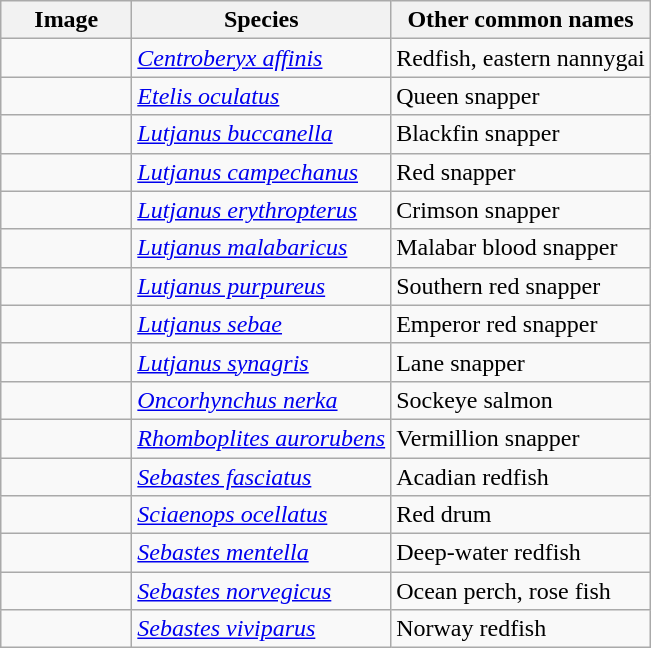<table class="wikitable sortable">
<tr>
<th style="width:80px; class=">Image</th>
<th>Species</th>
<th>Other common names</th>
</tr>
<tr>
<td></td>
<td><em><a href='#'>Centroberyx affinis</a></em></td>
<td>Redfish, eastern nannygai</td>
</tr>
<tr>
<td></td>
<td><em><a href='#'>Etelis oculatus</a></em></td>
<td>Queen snapper</td>
</tr>
<tr>
<td></td>
<td><em><a href='#'>Lutjanus buccanella</a></em></td>
<td>Blackfin snapper</td>
</tr>
<tr>
<td></td>
<td><em><a href='#'>Lutjanus campechanus</a></em></td>
<td>Red snapper</td>
</tr>
<tr>
<td></td>
<td><em><a href='#'>Lutjanus erythropterus</a></em></td>
<td>Crimson snapper</td>
</tr>
<tr>
<td></td>
<td><em><a href='#'>Lutjanus malabaricus</a></em></td>
<td>Malabar blood snapper</td>
</tr>
<tr>
<td></td>
<td><em><a href='#'>Lutjanus purpureus</a></em></td>
<td>Southern red snapper</td>
</tr>
<tr>
<td></td>
<td><em><a href='#'>Lutjanus sebae</a></em></td>
<td>Emperor red snapper</td>
</tr>
<tr>
<td></td>
<td><em><a href='#'>Lutjanus synagris</a></em></td>
<td>Lane snapper</td>
</tr>
<tr>
<td></td>
<td><em><a href='#'>Oncorhynchus nerka</a></em></td>
<td>Sockeye salmon</td>
</tr>
<tr>
<td></td>
<td><em><a href='#'>Rhomboplites aurorubens</a></em></td>
<td>Vermillion snapper</td>
</tr>
<tr>
<td></td>
<td><em><a href='#'>Sebastes fasciatus</a></em></td>
<td>Acadian redfish</td>
</tr>
<tr>
<td></td>
<td><em><a href='#'>Sciaenops ocellatus</a></em></td>
<td>Red drum</td>
</tr>
<tr>
<td></td>
<td><em><a href='#'>Sebastes mentella</a></em></td>
<td>Deep-water redfish</td>
</tr>
<tr>
<td></td>
<td><em><a href='#'>Sebastes norvegicus</a></em></td>
<td>Ocean perch, rose fish</td>
</tr>
<tr>
<td></td>
<td><em><a href='#'>Sebastes viviparus</a></em></td>
<td>Norway redfish</td>
</tr>
</table>
